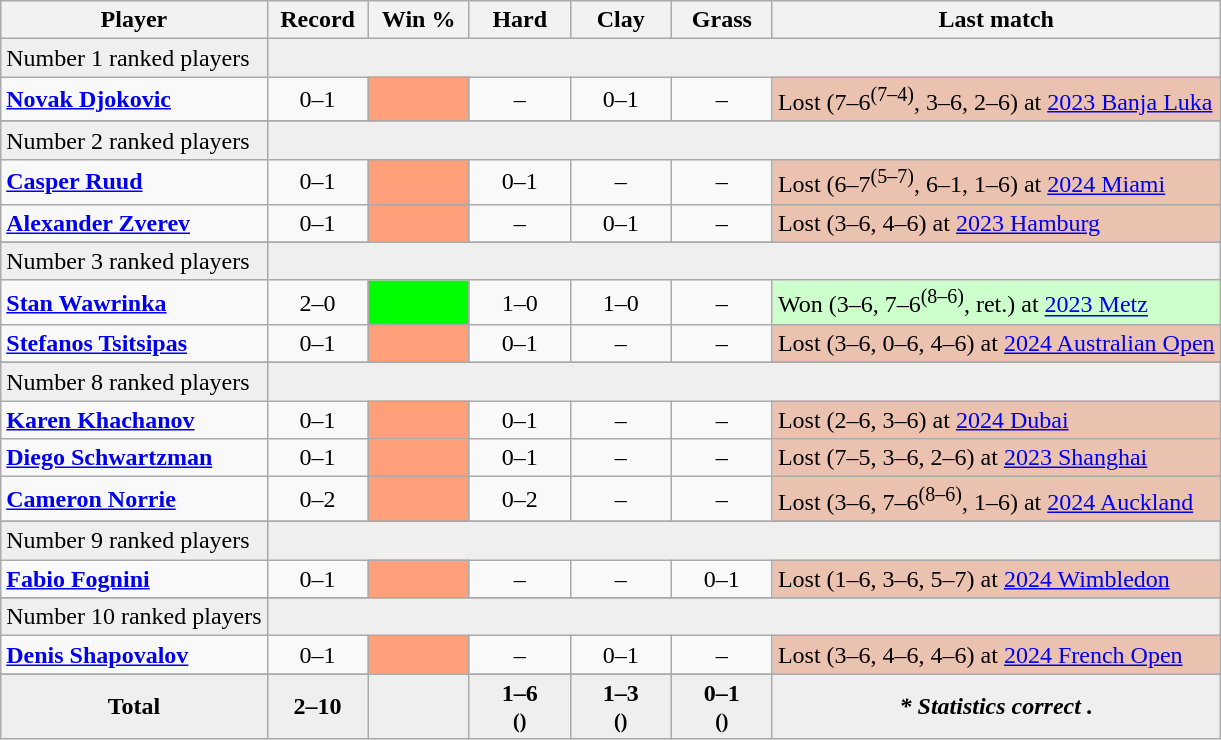<table class="nowrap wikitable sortable" style=text-align:center>
<tr>
<th>Player</th>
<th width=60>Record</th>
<th width=60>Win %</th>
<th width=60>Hard</th>
<th width=60>Clay</th>
<th width=60>Grass</th>
<th>Last match</th>
</tr>
<tr style=background:#efefef>
<td align=left>Number 1 ranked players</td>
<td colspan="6"></td>
</tr>
<tr>
<td align=left> <strong><a href='#'>Novak Djokovic</a></strong></td>
<td>0–1</td>
<td bgcolor=ffa07a></td>
<td>–</td>
<td>0–1</td>
<td>–</td>
<td style=background:#ebc2af;text-align:left>Lost (7–6<sup>(7–4)</sup>, 3–6, 2–6) at <a href='#'>2023 Banja Luka</a></td>
</tr>
<tr>
</tr>
<tr style=background:#efefef>
<td align=left>Number 2 ranked players</td>
<td colspan="6"></td>
</tr>
<tr>
<td align=left> <strong><a href='#'>Casper Ruud</a></strong></td>
<td>0–1</td>
<td bgcolor=ffa07a></td>
<td>0–1</td>
<td>–</td>
<td>–</td>
<td style=background:#ebc2af;text-align:left>Lost (6–7<sup>(5–7)</sup>, 6–1, 1–6) at <a href='#'>2024 Miami</a></td>
</tr>
<tr>
<td align=left> <strong><a href='#'>Alexander Zverev</a></strong></td>
<td>0–1</td>
<td bgcolor=ffa07a></td>
<td>–</td>
<td>0–1</td>
<td>–</td>
<td style=background:#ebc2af;text-align:left>Lost (3–6, 4–6) at <a href='#'>2023 Hamburg</a></td>
</tr>
<tr>
</tr>
<tr style=background:#efefef>
<td align=left>Number 3 ranked players</td>
<td colspan="6"></td>
</tr>
<tr>
<td align=left> <strong><a href='#'>Stan Wawrinka</a></strong></td>
<td>2–0</td>
<td bgcolor=lime></td>
<td>1–0</td>
<td>1–0</td>
<td>–</td>
<td style=background:#cfc;text-align:left>Won (3–6, 7–6<sup>(8–6)</sup>, ret.) at <a href='#'>2023 Metz</a></td>
</tr>
<tr>
<td align=left> <strong><a href='#'>Stefanos Tsitsipas</a></strong></td>
<td>0–1</td>
<td bgcolor=ffa07a></td>
<td>0–1</td>
<td>–</td>
<td>–</td>
<td style=background:#ebc2af;text-align:left>Lost (3–6, 0–6, 4–6) at <a href='#'>2024 Australian Open</a></td>
</tr>
<tr>
</tr>
<tr style=background:#efefef>
<td align=left>Number 8 ranked players</td>
<td colspan="6"></td>
</tr>
<tr>
<td align=left> <strong><a href='#'>Karen Khachanov</a></strong></td>
<td>0–1</td>
<td bgcolor=ffa07a></td>
<td>0–1</td>
<td>–</td>
<td>–</td>
<td style=background:#ebc2af;text-align:left>Lost (2–6, 3–6) at <a href='#'>2024 Dubai</a></td>
</tr>
<tr>
<td align=left> <strong><a href='#'>Diego Schwartzman</a></strong></td>
<td>0–1</td>
<td bgcolor=ffa07a></td>
<td>0–1</td>
<td>–</td>
<td>–</td>
<td style=background:#ebc2af;text-align:left>Lost (7–5, 3–6, 2–6) at <a href='#'>2023 Shanghai</a></td>
</tr>
<tr>
<td align=left> <strong><a href='#'>Cameron Norrie</a></strong></td>
<td>0–2</td>
<td bgcolor=ffa07a></td>
<td>0–2</td>
<td>–</td>
<td>–</td>
<td style=background:#ebc2af;text-align:left>Lost (3–6, 7–6<sup>(8–6)</sup>, 1–6) at <a href='#'>2024 Auckland</a></td>
</tr>
<tr>
</tr>
<tr style=background:#efefef>
<td align=left>Number 9 ranked players</td>
<td colspan="6"></td>
</tr>
<tr>
<td align=left> <strong><a href='#'>Fabio Fognini</a></strong></td>
<td>0–1</td>
<td bgcolor=ffa07a></td>
<td>–</td>
<td>–</td>
<td>0–1</td>
<td style=background:#ebc2af;text-align:left>Lost (1–6, 3–6, 5–7) at <a href='#'>2024 Wimbledon</a></td>
</tr>
<tr>
</tr>
<tr style=background:#efefef>
<td align=left>Number 10 ranked players</td>
<td colspan="6"></td>
</tr>
<tr>
<td align=left> <strong><a href='#'>Denis Shapovalov</a></strong></td>
<td>0–1</td>
<td bgcolor=ffa07a></td>
<td>–</td>
<td>0–1</td>
<td>–</td>
<td style=background:#ebc2af;text-align:left>Lost (3–6, 4–6, 4–6) at <a href='#'>2024 French Open</a></td>
</tr>
<tr>
</tr>
<tr style="background:#efefef;font-weight:bold;">
<td>Total</td>
<td>2–10</td>
<td></td>
<td>1–6 <br> <small>()</small></td>
<td>1–3 <br> <small>()</small></td>
<td>0–1 <br> <small>()</small></td>
<td><em>* Statistics correct .</em></td>
</tr>
</table>
